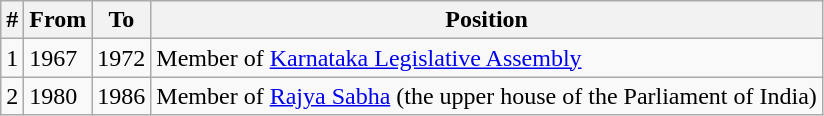<table class="wikitable sortable">
<tr>
<th>#</th>
<th>From</th>
<th>To</th>
<th>Position</th>
</tr>
<tr>
<td>1</td>
<td>1967</td>
<td>1972</td>
<td>Member of <a href='#'>Karnataka Legislative Assembly</a></td>
</tr>
<tr>
<td>2</td>
<td>1980</td>
<td>1986</td>
<td>Member of <a href='#'>Rajya Sabha</a> (the upper house of the Parliament of India)</td>
</tr>
</table>
